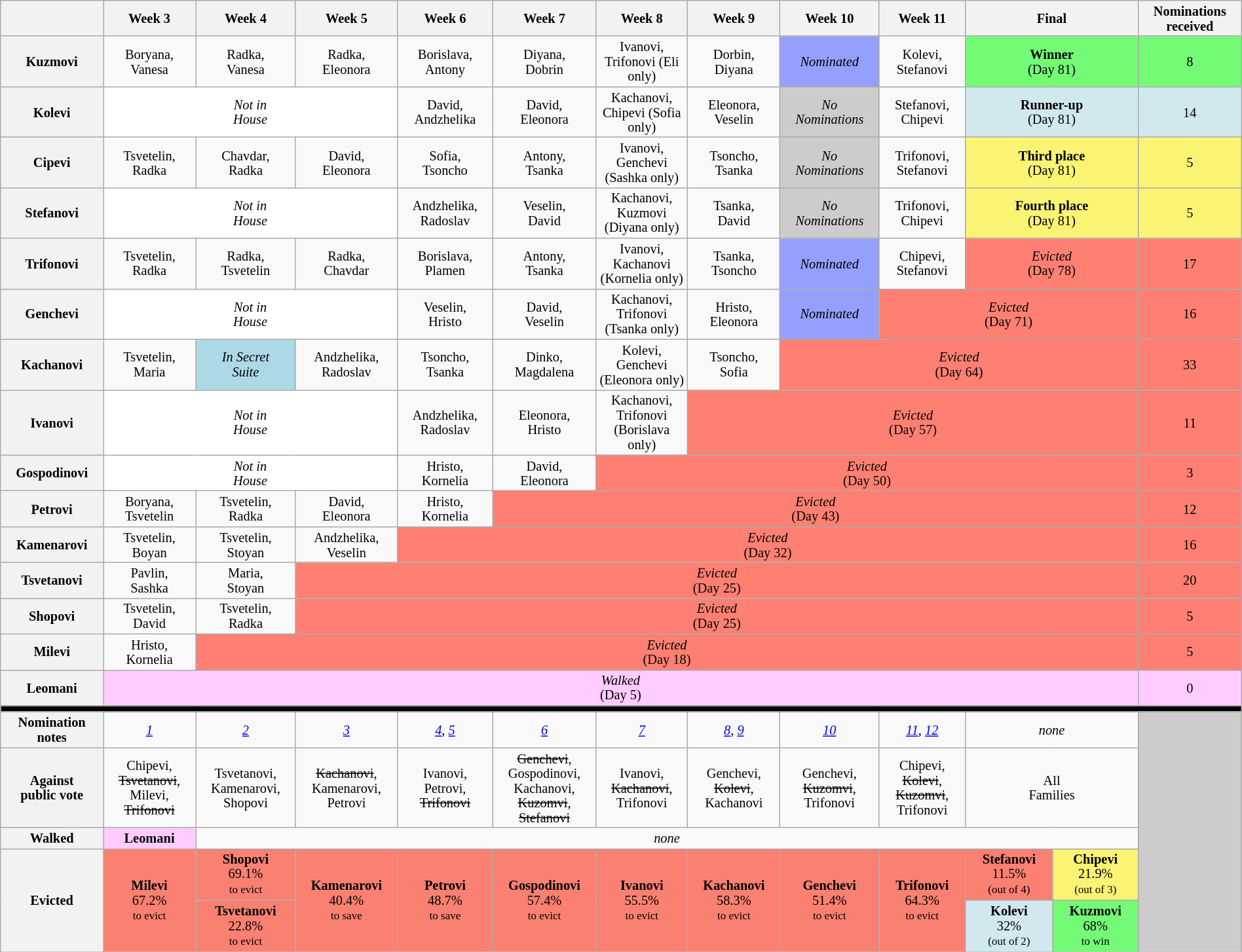<table class="wikitable" style="text-align:center; width:100%; font-size:85%; line-height:15px">
<tr>
<th style="width:5%"></th>
<th style="width:5%">Week 3</th>
<th style="width:5%">Week 4</th>
<th style="width:5%">Week 5</th>
<th style="width:5%">Week 6</th>
<th style="width:5%">Week 7</th>
<th style="width:5%">Week 8</th>
<th style="width:5%">Week 9</th>
<th style="width:5%">Week 10</th>
<th style="width:5%">Week 11</th>
<th colspan=2 style="width:10%">Final</th>
<th style="width:5%">Nominations<br>received</th>
</tr>
<tr>
<th>Kuzmovi</th>
<td>Boryana,<br>Vanesa</td>
<td>Radka,<br>Vanesa</td>
<td>Radka,<br>Eleonora</td>
<td>Borislava,<br>Antony</td>
<td>Diyana,<br>Dobrin</td>
<td>Ivanovi,<br>Trifonovi (Eli only)</td>
<td>Dorbin,<br>Diyana</td>
<td style="background:#959ffd;"><em>Nominated</em></td>
<td>Kolevi,<br>Stefanovi</td>
<td colspan=2 style="background:#73FB76;"><strong>Winner</strong><br>(Day 81)</td>
<td style="background:#73FB76;">8</td>
</tr>
<tr>
<th>Kolevi</th>
<td style="background:#ffffff" colspan="3"><em>Not in<br>House</em></td>
<td>David,<br>Andzhelika</td>
<td>David,<br>Eleonora</td>
<td>Kachanovi,<br>Chipevi (Sofia only)</td>
<td>Eleonora,<br>Veselin</td>
<td style="background:#CCCCCC;"><em>No<br>Nominations</em></td>
<td>Stefanovi,<br>Chipevi</td>
<td colspan=2 style="background:#D1E8EF;"><strong>Runner-up</strong><br>(Day 81)</td>
<td style="background:#D1E8EF;">14</td>
</tr>
<tr>
<th>Cipevi</th>
<td>Tsvetelin,<br>Radka</td>
<td>Chavdar,<br>Radka</td>
<td>David,<br>Eleonora</td>
<td>Sofia,<br>Tsoncho</td>
<td>Antony,<br>Tsanka</td>
<td>Ivanovi,<br>Genchevi (Sashka only)</td>
<td>Tsoncho,<br>Tsanka</td>
<td style="background:#CCCCCC;"><em>No<br>Nominations</em></td>
<td>Trifonovi,<br>Stefanovi</td>
<td colspan=2 style="background:#FBF373;"><strong>Third place</strong><br>(Day 81)</td>
<td style="background:#FBF373;">5</td>
</tr>
<tr>
<th>Stefanovi</th>
<td style="background:#ffffff" colspan="3"><em>Not in<br>House</em></td>
<td>Andzhelika,<br>Radoslav</td>
<td>Veselin,<br>David</td>
<td>Kachanovi,<br>Kuzmovi (Diyana only)</td>
<td>Tsanka,<br>David</td>
<td style="background:#CCCCCC;"><em>No<br>Nominations</em></td>
<td>Trifonovi,<br>Chipevi</td>
<td colspan=2 style="background:#FBF373;"><strong>Fourth place</strong><br>(Day 81)</td>
<td style="background:#FBF373;">5</td>
</tr>
<tr>
<th>Trifonovi</th>
<td>Tsvetelin,<br>Radka</td>
<td>Radka,<br>Tsvetelin</td>
<td>Radka,<br>Chavdar</td>
<td>Borislava,<br>Plamen</td>
<td>Antony,<br>Tsanka</td>
<td>Ivanovi,<br>Kachanovi (Kornelia only)</td>
<td>Tsanka,<br>Tsoncho</td>
<td style="background:#959ffd;"><em>Nominated</em></td>
<td>Chipevi,<br>Stefanovi</td>
<td style="background:#FF8072;" colspan="2"><em>Evicted</em><br>(Day 78)</td>
<td style="background:#FF8072;">17</td>
</tr>
<tr>
<th>Genchevi</th>
<td style="background:#ffffff" colspan="3"><em>Not in<br>House</em></td>
<td>Veselin,<br>Hristo</td>
<td>David,<br>Veselin</td>
<td>Kachanovi,<br>Trifonovi (Tsanka only)</td>
<td>Hristo,<br>Eleonora</td>
<td style="background:#959ffd;"><em>Nominated</em></td>
<td style="background:#FF8072;" colspan="3"><em>Evicted</em><br>(Day 71)</td>
<td style="background:#FF8072;">16</td>
</tr>
<tr>
<th>Kachanovi</th>
<td>Tsvetelin,<br>Maria</td>
<td bgcolor=lightblue><em>In Secret<br>Suite</em></td>
<td>Andzhelika,<br>Radoslav</td>
<td>Tsoncho,<br>Tsanka</td>
<td>Dinko,<br>Magdalena</td>
<td>Kolevi,<br>Genchevi (Eleonora only)</td>
<td>Tsoncho,<br>Sofia</td>
<td style="background:#FF8072;" colspan="4"><em>Evicted</em><br>(Day 64)</td>
<td style="background:#FF8072;">33</td>
</tr>
<tr>
<th>Ivanovi</th>
<td style="background:#ffffff" colspan="3"><em>Not in<br>House</em></td>
<td>Andzhelika,<br>Radoslav</td>
<td>Eleonora,<br>Hristo</td>
<td>Kachanovi,<br>Trifonovi (Borislava only)</td>
<td style="background:#FF8072;" colspan="5"><em>Evicted</em><br>(Day 57)</td>
<td style="background:#FF8072;">11</td>
</tr>
<tr>
<th>Gospodinovi</th>
<td style="background:#ffffff" colspan="3"><em>Not in<br>House</em></td>
<td>Hristo,<br>Kornelia</td>
<td>David,<br>Eleonora</td>
<td style="background:#FF8072;" colspan="6"><em>Evicted</em><br>(Day 50)</td>
<td style="background:#FF8072;">3</td>
</tr>
<tr>
<th>Petrovi</th>
<td>Boryana,<br>Tsvetelin</td>
<td>Tsvetelin,<br>Radka</td>
<td>David,<br>Eleonora</td>
<td>Hristo,<br>Kornelia</td>
<td style="background:#FF8072;" colspan="7"><em>Evicted</em><br>(Day 43)</td>
<td style="background:#FF8072;">12</td>
</tr>
<tr>
<th>Kamenarovi</th>
<td>Tsvetelin,<br>Boyan</td>
<td>Tsvetelin,<br>Stoyan</td>
<td>Andzhelika,<br>Veselin</td>
<td style="background:#FF8072;" colspan="8"><em>Evicted</em><br>(Day 32)</td>
<td style="background:#FF8072;">16</td>
</tr>
<tr>
<th>Tsvetanovi</th>
<td>Pavlin,<br>Sashka</td>
<td>Maria,<br>Stoyan</td>
<td style="background:#FF8072;" colspan="9"><em>Evicted</em><br>(Day 25)</td>
<td style="background:#FF8072;">20</td>
</tr>
<tr>
<th>Shopovi</th>
<td>Tsvetelin,<br>David</td>
<td>Tsvetelin,<br>Radka</td>
<td style="background:#FF8072;" colspan="9"><em>Evicted</em><br>(Day 25)</td>
<td style="background:#FF8072;">5</td>
</tr>
<tr>
<th>Milevi</th>
<td>Hristo,<br>Kornelia</td>
<td style="background:#FF8072;" colspan="10"><em>Evicted</em><br>(Day 18)</td>
<td style="background:#FF8072;">5</td>
</tr>
<tr>
<th>Leomani</th>
<td style="background:#fcf;" colspan="11"><em>Walked</em><br>(Day 5)</td>
<td style="background:#fcf;">0</td>
</tr>
<tr>
<th style="background:#000;" colspan="13"></th>
</tr>
<tr>
<th>Nomination<br>notes</th>
<td><em><a href='#'>1</a></em></td>
<td><em><a href='#'>2</a></em></td>
<td><em><a href='#'>3</a></em></td>
<td><em><a href='#'>4</a></em>, <em><a href='#'>5</a></em></td>
<td><em><a href='#'>6</a></em></td>
<td><em><a href='#'>7</a></em></td>
<td><em><a href='#'>8</a></em>, <em><a href='#'>9</a></em></td>
<td><em><a href='#'>10</a></em></td>
<td><em><a href='#'>11</a></em>, <em><a href='#'>12</a></em></td>
<td colspan=2><em>none</em></td>
<td rowspan=6 bgcolor="CCCCCC"></td>
</tr>
<tr>
<th>Against<br>public vote</th>
<td>Chipevi,<br><s>Tsvetanovi</s>,<br>Milevi,<br><s>Trifonovi</s></td>
<td>Tsvetanovi,<br>Kamenarovi,<br>Shopovi</td>
<td><s>Kachanovi</s>,<br>Kamenarovi,<br>Petrovi</td>
<td>Ivanovi,<br>Petrovi,<br><s>Trifonovi</s></td>
<td><s>Genchevi</s>,<br>Gospodinovi,<br>Kachanovi,<br><s>Kuzomvi</s>,<br><s>Stefanovi</s></td>
<td>Ivanovi,<br><s>Kachanovi</s>,<br>Trifonovi</td>
<td>Genchevi,<br><s>Kolevi</s>,<br>Kachanovi</td>
<td>Genchevi,<br><s>Kuzomvi</s>,<br>Trifonovi</td>
<td>Chipevi,<br><s>Kolevi</s>,<br><s>Kuzomvi</s>,<br>Trifonovi</td>
<td colspan=2>All<br>Families</td>
</tr>
<tr>
<th>Walked</th>
<td style="background:#FFCCFF"><strong>Leomani</strong></td>
<td colspan="10"><em>none</em></td>
</tr>
<tr>
<th rowspan=2>Evicted</th>
<td bgcolor="FA8072" rowspan=2><strong>Milevi</strong><br>67.2%<br><small>to evict</small></td>
<td bgcolor="FA8072" rowspan=1><strong>Shopovi</strong><br>69.1%<br><small>to evict</small></td>
<td bgcolor="FA8072" rowspan=2><strong>Kamenarovi</strong><br>40.4%<br><small>to save</small></td>
<td bgcolor="FA8072" rowspan=2><strong>Petrovi</strong><br>48.7%<br><small>to save</small></td>
<td bgcolor="FA8072" rowspan=2><strong>Gospodinovi</strong><br>57.4%<br><small>to evict</small></td>
<td bgcolor="FA8072" rowspan=2><strong>Ivanovi</strong><br>55.5%<br><small>to evict</small></td>
<td bgcolor="FA8072" rowspan=2><strong>Kachanovi</strong><br>58.3%<br><small>to evict</small></td>
<td bgcolor="FA8072" rowspan=2><strong>Genchevi</strong><br>51.4%<br><small>to evict</small></td>
<td bgcolor="FA8072" rowspan=2><strong>Trifonovi</strong><br>64.3%<br><small>to evict</small></td>
<td rowspan=1 style="background:#FA8072"><strong>Stefanovi</strong><br>11.5%<br><small>(out of 4)</small></td>
<td rowspan=1 style="background:#FBF373"><strong>Chipevi</strong><br>21.9%<br><small>(out of 3)</small></td>
</tr>
<tr>
<td bgcolor="FA8072"><strong>Tsvetanovi</strong><br>22.8%<br><small>to evict</small></td>
<td rowspan=1 style="background:#D1E8EF"><strong>Kolevi</strong><br>32%<br><small>(out of 2)</small></td>
<td rowspan=1 style="background:#73FB76"><strong>Kuzmovi</strong><br>68%<br><small>to win</small></td>
</tr>
</table>
